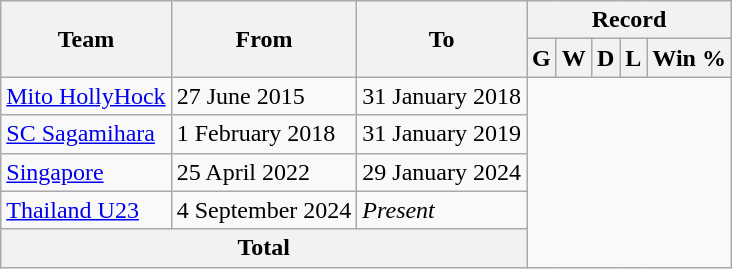<table class=wikitable style="text-align: center">
<tr>
<th rowspan="2">Team</th>
<th rowspan="2">From</th>
<th rowspan="2">To</th>
<th colspan="5">Record</th>
</tr>
<tr>
<th>G</th>
<th>W</th>
<th>D</th>
<th>L</th>
<th>Win %</th>
</tr>
<tr>
<td align="left"><a href='#'>Mito HollyHock</a></td>
<td align="left">27 June 2015</td>
<td align="left">31 January 2018<br></td>
</tr>
<tr>
<td align="left"><a href='#'>SC Sagamihara</a></td>
<td align="left">1 February 2018</td>
<td align="left">31 January 2019<br></td>
</tr>
<tr>
<td align="left"><a href='#'>Singapore</a></td>
<td align="left">25 April 2022</td>
<td align="left">29 January 2024<br></td>
</tr>
<tr>
<td align="left"><a href='#'>Thailand U23</a></td>
<td align="left">4 September 2024</td>
<td align="left"><em>Present</em><br></td>
</tr>
<tr>
<th colspan="3">Total<br></th>
</tr>
</table>
